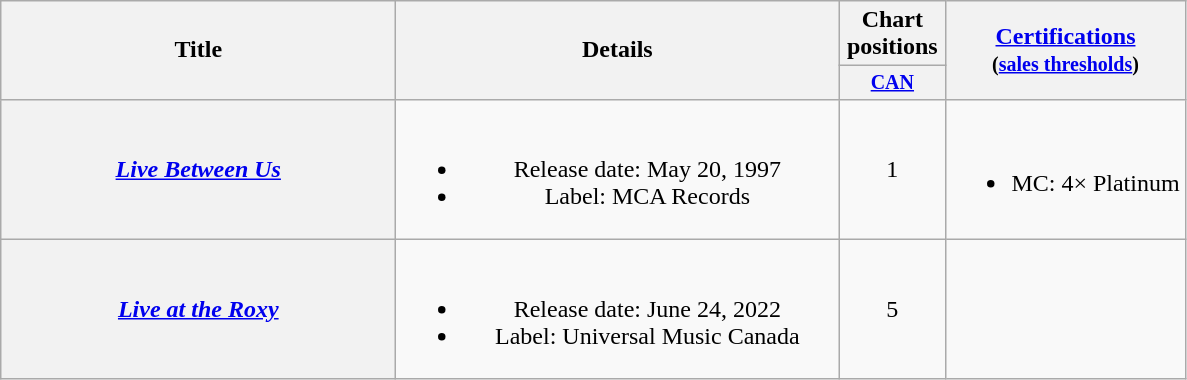<table class="wikitable plainrowheaders" style="text-align:center;">
<tr>
<th rowspan="2" style="width:16em;">Title</th>
<th rowspan="2" style="width:18em;">Details</th>
<th colspan="1">Chart<br>positions</th>
<th rowspan="2"><a href='#'>Certifications</a><br><small>(<a href='#'>sales thresholds</a>)</small></th>
</tr>
<tr style="font-size:smaller;">
<th width="65"><a href='#'>CAN</a><br></th>
</tr>
<tr>
<th scope="row"><em><a href='#'>Live Between Us</a></em></th>
<td><br><ul><li>Release date: May 20, 1997</li><li>Label: MCA Records</li></ul></td>
<td>1</td>
<td><br><ul><li>MC: 4× Platinum</li></ul></td>
</tr>
<tr>
<th scope="row"><em><a href='#'>Live at the Roxy</a></em></th>
<td><br><ul><li>Release date: June 24, 2022</li><li>Label: Universal Music Canada</li></ul></td>
<td>5</td>
<td></td>
</tr>
</table>
